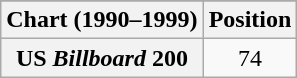<table class="wikitable sortable plainrowheaders" style="text-align:center;">
<tr>
</tr>
<tr>
<th>Chart (1990–1999)</th>
<th>Position</th>
</tr>
<tr>
<th scope="row">US <em>Billboard</em> 200</th>
<td>74</td>
</tr>
</table>
